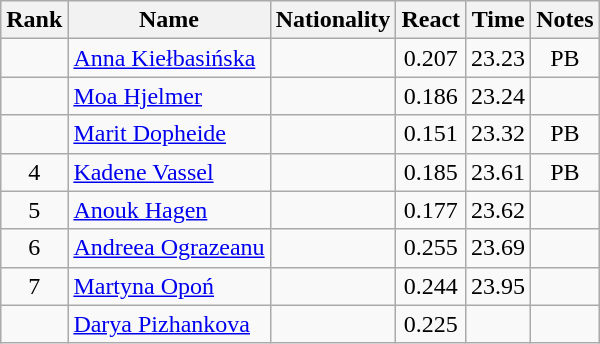<table class="wikitable sortable" style="text-align:center">
<tr>
<th>Rank</th>
<th>Name</th>
<th>Nationality</th>
<th>React</th>
<th>Time</th>
<th>Notes</th>
</tr>
<tr>
<td></td>
<td align="left"><a href='#'>Anna Kiełbasińska</a></td>
<td align=left></td>
<td>0.207</td>
<td>23.23</td>
<td>PB</td>
</tr>
<tr>
<td></td>
<td align="left"><a href='#'>Moa Hjelmer</a></td>
<td align=left></td>
<td>0.186</td>
<td>23.24</td>
<td></td>
</tr>
<tr>
<td></td>
<td align="left"><a href='#'>Marit Dopheide</a></td>
<td align=left></td>
<td>0.151</td>
<td>23.32</td>
<td>PB</td>
</tr>
<tr>
<td>4</td>
<td align="left"><a href='#'>Kadene Vassel</a></td>
<td align=left></td>
<td>0.185</td>
<td>23.61</td>
<td>PB</td>
</tr>
<tr>
<td>5</td>
<td align="left"><a href='#'>Anouk Hagen</a></td>
<td align=left></td>
<td>0.177</td>
<td>23.62</td>
<td></td>
</tr>
<tr>
<td>6</td>
<td align="left"><a href='#'>Andreea Ograzeanu</a></td>
<td align=left></td>
<td>0.255</td>
<td>23.69</td>
<td></td>
</tr>
<tr>
<td>7</td>
<td align="left"><a href='#'>Martyna Opoń</a></td>
<td align=left></td>
<td>0.244</td>
<td>23.95</td>
<td></td>
</tr>
<tr>
<td></td>
<td align="left"><a href='#'>Darya Pizhankova</a></td>
<td align=left></td>
<td>0.225</td>
<td></td>
<td></td>
</tr>
</table>
